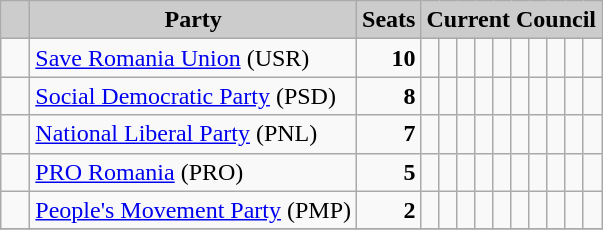<table class="wikitable">
<tr>
<th style="background:#ccc">   </th>
<th style="background:#ccc">Party</th>
<th style="background:#ccc">Seats</th>
<th style="background:#ccc" colspan="18">Current Council</th>
</tr>
<tr>
<td>  </td>
<td><a href='#'>Save Romania Union</a> (USR)</td>
<td style="text-align: right"><strong>10</strong></td>
<td>  </td>
<td>  </td>
<td>  </td>
<td>  </td>
<td>  </td>
<td>  </td>
<td>  </td>
<td>  </td>
<td>  </td>
<td>  </td>
</tr>
<tr>
<td>  </td>
<td><a href='#'>Social Democratic Party</a> (PSD)</td>
<td style="text-align: right"><strong>8</strong></td>
<td>  </td>
<td>  </td>
<td>  </td>
<td>  </td>
<td>  </td>
<td>  </td>
<td>  </td>
<td>  </td>
<td> </td>
<td> </td>
</tr>
<tr>
<td>  </td>
<td><a href='#'>National Liberal Party</a> (PNL)</td>
<td style="text-align: right"><strong>7</strong></td>
<td>  </td>
<td>  </td>
<td>  </td>
<td>  </td>
<td>  </td>
<td>  </td>
<td>  </td>
<td> </td>
<td> </td>
<td> </td>
</tr>
<tr>
<td>  </td>
<td><a href='#'>PRO Romania</a> (PRO)</td>
<td style="text-align: right"><strong>5</strong></td>
<td>  </td>
<td>  </td>
<td>  </td>
<td>  </td>
<td>  </td>
<td> </td>
<td> </td>
<td> </td>
<td> </td>
<td> </td>
</tr>
<tr>
<td>  </td>
<td><a href='#'>People's Movement Party</a> (PMP)</td>
<td style="text-align: right"><strong>2</strong></td>
<td>  </td>
<td>  </td>
<td> </td>
<td> </td>
<td> </td>
<td> </td>
<td> </td>
<td> </td>
<td> </td>
<td> </td>
</tr>
<tr>
</tr>
</table>
